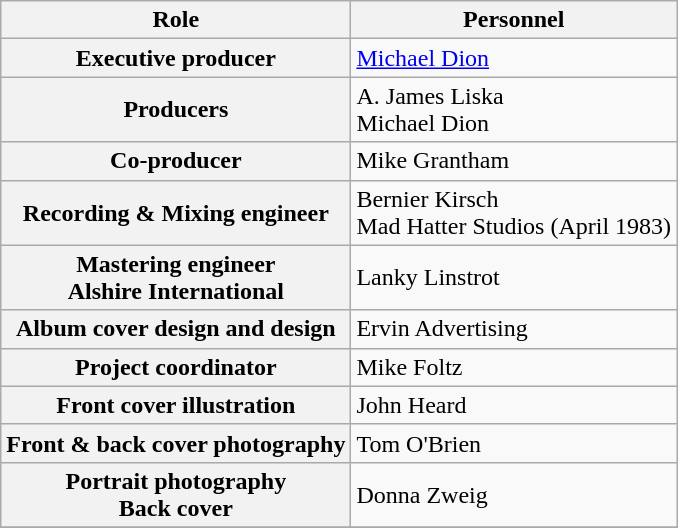<table class="wikitable plainrowheaders sortable">
<tr>
<th scope="col">Role</th>
<th scope="col" class="unsortable">Personnel</th>
</tr>
<tr>
<th scope="row">Executive producer</th>
<td><a href='#'>Michael Dion</a></td>
</tr>
<tr>
<th scope="row">Producers</th>
<td>A. James Liska<br>Michael Dion</td>
</tr>
<tr>
<th scope="row">Co-producer</th>
<td>Mike Grantham</td>
</tr>
<tr>
<th scope="row">Recording & Mixing engineer</th>
<td>Bernier Kirsch<br>Mad Hatter Studios (April 1983)</td>
</tr>
<tr>
<th scope="row">Mastering engineer<br>Alshire International</th>
<td>Lanky Linstrot</td>
</tr>
<tr>
<th scope="row">Album cover design and design</th>
<td>Ervin Advertising</td>
</tr>
<tr>
<th scope="row">Project coordinator</th>
<td>Mike Foltz</td>
</tr>
<tr>
<th scope="row">Front cover illustration</th>
<td>John Heard</td>
</tr>
<tr>
<th scope="row">Front & back cover photography</th>
<td>Tom O'Brien</td>
</tr>
<tr>
<th scope="row">Portrait photography<br>Back cover</th>
<td>Donna Zweig</td>
</tr>
<tr>
</tr>
</table>
